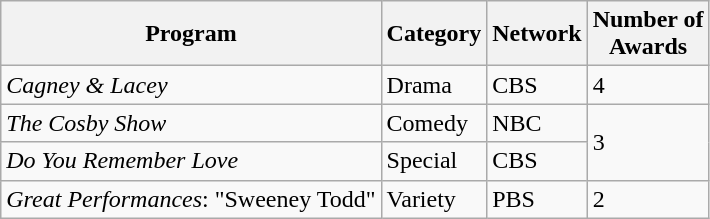<table class="wikitable">
<tr>
<th>Program</th>
<th>Category</th>
<th>Network</th>
<th>Number of<br>Awards</th>
</tr>
<tr>
<td><em>Cagney & Lacey</em></td>
<td>Drama</td>
<td>CBS</td>
<td>4</td>
</tr>
<tr>
<td><em>The Cosby Show</em></td>
<td>Comedy</td>
<td>NBC</td>
<td rowspan="2">3</td>
</tr>
<tr>
<td><em>Do You Remember Love</em></td>
<td>Special</td>
<td>CBS</td>
</tr>
<tr>
<td><em>Great Performances</em>: "Sweeney Todd"</td>
<td>Variety</td>
<td>PBS</td>
<td>2</td>
</tr>
</table>
